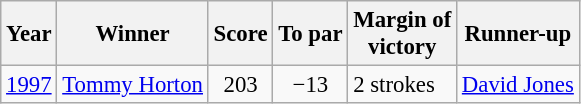<table class="wikitable" style="font-size:95%">
<tr>
<th>Year</th>
<th>Winner</th>
<th>Score</th>
<th>To par</th>
<th>Margin of<br>victory</th>
<th>Runner-up</th>
</tr>
<tr>
<td><a href='#'>1997</a></td>
<td> <a href='#'>Tommy Horton</a></td>
<td align=center>203</td>
<td align=center>−13</td>
<td>2 strokes</td>
<td> <a href='#'>David Jones</a></td>
</tr>
</table>
